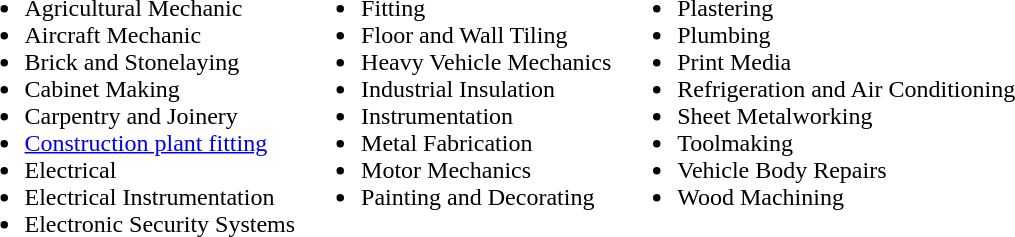<table>
<tr>
<td valign=top><br><ul><li>Agricultural Mechanic</li><li>Aircraft Mechanic</li><li>Brick and Stonelaying</li><li>Cabinet Making</li><li>Carpentry and Joinery</li><li><a href='#'>Construction plant fitting</a></li><li>Electrical</li><li>Electrical Instrumentation</li><li>Electronic Security Systems</li></ul></td>
<td valign=top><br><ul><li>Fitting</li><li>Floor and Wall Tiling</li><li>Heavy Vehicle Mechanics</li><li>Industrial Insulation</li><li>Instrumentation</li><li>Metal Fabrication</li><li>Motor Mechanics</li><li>Painting and Decorating</li></ul></td>
<td valign=top><br><ul><li>Plastering</li><li>Plumbing</li><li>Print Media</li><li>Refrigeration and Air Conditioning</li><li>Sheet Metalworking</li><li>Toolmaking</li><li>Vehicle Body Repairs</li><li>Wood Machining</li></ul></td>
</tr>
</table>
